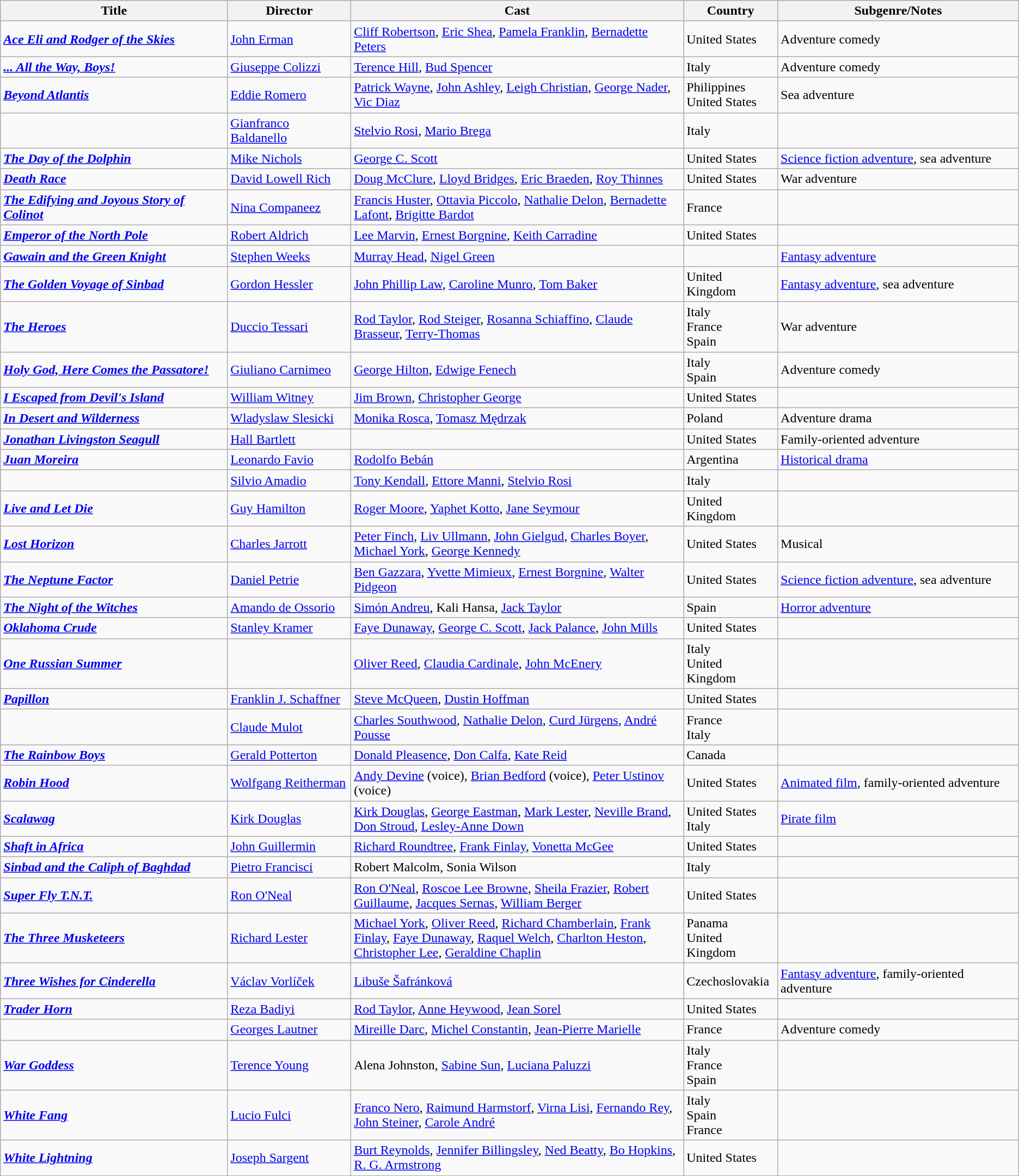<table class="wikitable">
<tr>
<th>Title</th>
<th>Director</th>
<th style="width: 400px;">Cast</th>
<th>Country</th>
<th>Subgenre/Notes</th>
</tr>
<tr>
<td><strong><em><a href='#'>Ace Eli and Rodger of the Skies</a></em></strong></td>
<td><a href='#'>John Erman</a></td>
<td><a href='#'>Cliff Robertson</a>, <a href='#'>Eric Shea</a>, <a href='#'>Pamela Franklin</a>, <a href='#'>Bernadette Peters</a></td>
<td>United States</td>
<td>Adventure comedy</td>
</tr>
<tr>
<td><strong><em><a href='#'>... All the Way, Boys!</a></em></strong></td>
<td><a href='#'>Giuseppe Colizzi</a></td>
<td><a href='#'>Terence Hill</a>, <a href='#'>Bud Spencer</a></td>
<td>Italy</td>
<td>Adventure comedy</td>
</tr>
<tr>
<td><strong><em><a href='#'>Beyond Atlantis</a></em></strong></td>
<td><a href='#'>Eddie Romero</a></td>
<td><a href='#'>Patrick Wayne</a>, <a href='#'>John Ashley</a>, <a href='#'>Leigh Christian</a>, <a href='#'>George Nader</a>, <a href='#'>Vic Diaz</a></td>
<td>Philippines<br>United States</td>
<td>Sea adventure</td>
</tr>
<tr>
<td><strong><em></em></strong></td>
<td><a href='#'>Gianfranco Baldanello</a></td>
<td><a href='#'>Stelvio Rosi</a>, <a href='#'>Mario Brega</a></td>
<td>Italy</td>
<td></td>
</tr>
<tr>
<td><strong><em><a href='#'>The Day of the Dolphin</a></em></strong></td>
<td><a href='#'>Mike Nichols</a></td>
<td><a href='#'>George C. Scott</a></td>
<td>United States</td>
<td><a href='#'>Science fiction adventure</a>, sea adventure</td>
</tr>
<tr>
<td><strong><em><a href='#'>Death Race</a></em></strong></td>
<td><a href='#'>David Lowell Rich</a></td>
<td><a href='#'>Doug McClure</a>, <a href='#'>Lloyd Bridges</a>, <a href='#'>Eric Braeden</a>, <a href='#'>Roy Thinnes</a></td>
<td>United States</td>
<td>War adventure</td>
</tr>
<tr>
<td><strong><em><a href='#'>The Edifying and Joyous Story of Colinot</a></em></strong></td>
<td><a href='#'>Nina Companeez</a></td>
<td><a href='#'>Francis Huster</a>, <a href='#'>Ottavia Piccolo</a>, <a href='#'>Nathalie Delon</a>, <a href='#'>Bernadette Lafont</a>, <a href='#'>Brigitte Bardot</a></td>
<td>France</td>
<td></td>
</tr>
<tr>
<td><strong><em><a href='#'>Emperor of the North Pole</a></em></strong></td>
<td><a href='#'>Robert Aldrich</a></td>
<td><a href='#'>Lee Marvin</a>, <a href='#'>Ernest Borgnine</a>, <a href='#'>Keith Carradine</a></td>
<td>United States</td>
<td></td>
</tr>
<tr>
<td><strong><em><a href='#'>Gawain and the Green Knight</a></em></strong></td>
<td><a href='#'>Stephen Weeks</a></td>
<td><a href='#'>Murray Head</a>, <a href='#'>Nigel Green</a></td>
<td></td>
<td><a href='#'>Fantasy adventure</a></td>
</tr>
<tr>
<td><strong><em><a href='#'>The Golden Voyage of Sinbad</a></em></strong></td>
<td><a href='#'>Gordon Hessler</a></td>
<td><a href='#'>John Phillip Law</a>, <a href='#'>Caroline Munro</a>, <a href='#'>Tom Baker</a></td>
<td>United Kingdom</td>
<td><a href='#'>Fantasy adventure</a>, sea adventure</td>
</tr>
<tr>
<td><strong><em><a href='#'>The Heroes</a></em></strong></td>
<td><a href='#'>Duccio Tessari</a></td>
<td><a href='#'>Rod Taylor</a>, <a href='#'>Rod Steiger</a>, <a href='#'>Rosanna Schiaffino</a>, <a href='#'>Claude Brasseur</a>, <a href='#'>Terry-Thomas</a></td>
<td>Italy<br>France<br>Spain</td>
<td>War adventure</td>
</tr>
<tr>
<td><strong><em><a href='#'>Holy God, Here Comes the Passatore!</a></em></strong></td>
<td><a href='#'>Giuliano Carnimeo</a></td>
<td><a href='#'>George Hilton</a>, <a href='#'>Edwige Fenech</a></td>
<td>Italy<br>Spain</td>
<td>Adventure comedy</td>
</tr>
<tr>
<td><strong><em><a href='#'>I Escaped from Devil's Island</a></em></strong></td>
<td><a href='#'>William Witney</a></td>
<td><a href='#'>Jim Brown</a>, <a href='#'>Christopher George</a></td>
<td>United States</td>
<td></td>
</tr>
<tr>
<td><strong><em><a href='#'>In Desert and Wilderness</a></em></strong></td>
<td><a href='#'>Wladyslaw Slesicki</a></td>
<td><a href='#'>Monika Rosca</a>, <a href='#'>Tomasz Mędrzak</a></td>
<td>Poland</td>
<td>Adventure drama</td>
</tr>
<tr>
<td><strong><em><a href='#'>Jonathan Livingston Seagull</a></em></strong></td>
<td><a href='#'>Hall Bartlett</a></td>
<td></td>
<td>United States</td>
<td>Family-oriented adventure</td>
</tr>
<tr>
<td><strong><em><a href='#'>Juan Moreira</a></em></strong></td>
<td><a href='#'>Leonardo Favio</a></td>
<td><a href='#'>Rodolfo Bebán</a></td>
<td>Argentina</td>
<td><a href='#'>Historical drama</a></td>
</tr>
<tr>
<td><strong><em></em></strong></td>
<td><a href='#'>Silvio Amadio</a></td>
<td><a href='#'>Tony Kendall</a>, <a href='#'>Ettore Manni</a>, <a href='#'>Stelvio Rosi</a></td>
<td>Italy</td>
<td></td>
</tr>
<tr>
<td><strong><em><a href='#'>Live and Let Die</a></em></strong></td>
<td><a href='#'>Guy Hamilton</a></td>
<td><a href='#'>Roger Moore</a>, <a href='#'>Yaphet Kotto</a>, <a href='#'>Jane Seymour</a></td>
<td>United Kingdom</td>
<td></td>
</tr>
<tr>
<td><strong><em><a href='#'>Lost Horizon</a></em></strong></td>
<td><a href='#'>Charles Jarrott</a></td>
<td><a href='#'>Peter Finch</a>, <a href='#'>Liv Ullmann</a>, <a href='#'>John Gielgud</a>, <a href='#'>Charles Boyer</a>, <a href='#'>Michael York</a>, <a href='#'>George Kennedy</a></td>
<td>United States</td>
<td>Musical</td>
</tr>
<tr>
<td><strong><em><a href='#'>The Neptune Factor</a></em></strong></td>
<td><a href='#'>Daniel Petrie</a></td>
<td><a href='#'>Ben Gazzara</a>, <a href='#'>Yvette Mimieux</a>, <a href='#'>Ernest Borgnine</a>, <a href='#'>Walter Pidgeon</a></td>
<td>United States</td>
<td><a href='#'>Science fiction adventure</a>, sea adventure</td>
</tr>
<tr>
<td><strong><em><a href='#'>The Night of the Witches</a></em></strong></td>
<td><a href='#'>Amando de Ossorio</a></td>
<td><a href='#'>Simón Andreu</a>, Kali Hansa, <a href='#'>Jack Taylor</a></td>
<td>Spain</td>
<td><a href='#'>Horror adventure</a></td>
</tr>
<tr>
<td><strong><em><a href='#'>Oklahoma Crude</a></em></strong></td>
<td><a href='#'>Stanley Kramer</a></td>
<td><a href='#'>Faye Dunaway</a>, <a href='#'>George C. Scott</a>, <a href='#'>Jack Palance</a>, <a href='#'>John Mills</a></td>
<td>United States</td>
<td></td>
</tr>
<tr>
<td><strong><em><a href='#'>One Russian Summer</a></em></strong></td>
<td></td>
<td><a href='#'>Oliver Reed</a>, <a href='#'>Claudia Cardinale</a>, <a href='#'>John McEnery</a></td>
<td>Italy<br>United Kingdom</td>
<td></td>
</tr>
<tr>
<td><strong><em><a href='#'>Papillon</a></em></strong></td>
<td><a href='#'>Franklin J. Schaffner</a></td>
<td><a href='#'>Steve McQueen</a>, <a href='#'>Dustin Hoffman</a></td>
<td>United States</td>
<td></td>
</tr>
<tr>
<td><strong><em></em></strong></td>
<td><a href='#'>Claude Mulot</a></td>
<td><a href='#'>Charles Southwood</a>, <a href='#'>Nathalie Delon</a>, <a href='#'>Curd Jürgens</a>, <a href='#'>André Pousse</a></td>
<td>France<br>Italy</td>
<td></td>
</tr>
<tr>
<td><strong><em><a href='#'>The Rainbow Boys</a></em></strong></td>
<td><a href='#'>Gerald Potterton</a></td>
<td><a href='#'>Donald Pleasence</a>, <a href='#'>Don Calfa</a>, <a href='#'>Kate Reid</a></td>
<td>Canada</td>
<td></td>
</tr>
<tr>
<td><strong><em><a href='#'>Robin Hood</a></em></strong></td>
<td><a href='#'>Wolfgang Reitherman</a></td>
<td><a href='#'>Andy Devine</a> (voice), <a href='#'>Brian Bedford</a> (voice), <a href='#'>Peter Ustinov</a> (voice)</td>
<td>United States</td>
<td><a href='#'>Animated film</a>, family-oriented adventure</td>
</tr>
<tr>
<td><strong><em><a href='#'>Scalawag</a></em></strong></td>
<td><a href='#'>Kirk Douglas</a></td>
<td><a href='#'>Kirk Douglas</a>, <a href='#'>George Eastman</a>, <a href='#'>Mark Lester</a>, <a href='#'>Neville Brand</a>, <a href='#'>Don Stroud</a>, <a href='#'>Lesley-Anne Down</a></td>
<td>United States<br>Italy</td>
<td><a href='#'>Pirate film</a></td>
</tr>
<tr>
<td><strong><em><a href='#'>Shaft in Africa</a></em></strong></td>
<td><a href='#'>John Guillermin</a></td>
<td><a href='#'>Richard Roundtree</a>, <a href='#'>Frank Finlay</a>, <a href='#'>Vonetta McGee</a></td>
<td>United States</td>
<td></td>
</tr>
<tr>
<td><strong><em><a href='#'>Sinbad and the Caliph of Baghdad</a></em></strong></td>
<td><a href='#'>Pietro Francisci</a></td>
<td>Robert Malcolm, Sonia Wilson</td>
<td>Italy</td>
<td></td>
</tr>
<tr>
<td><strong><em><a href='#'>Super Fly T.N.T.</a></em></strong></td>
<td><a href='#'>Ron O'Neal</a></td>
<td><a href='#'>Ron O'Neal</a>, <a href='#'>Roscoe Lee Browne</a>, <a href='#'>Sheila Frazier</a>, <a href='#'>Robert Guillaume</a>, <a href='#'>Jacques Sernas</a>, <a href='#'>William Berger</a></td>
<td>United States</td>
<td></td>
</tr>
<tr>
<td><strong><em><a href='#'>The Three Musketeers</a></em></strong></td>
<td><a href='#'>Richard Lester</a></td>
<td><a href='#'>Michael York</a>, <a href='#'>Oliver Reed</a>, <a href='#'>Richard Chamberlain</a>, <a href='#'>Frank Finlay</a>, <a href='#'>Faye Dunaway</a>, <a href='#'>Raquel Welch</a>, <a href='#'>Charlton Heston</a>, <a href='#'>Christopher Lee</a>, <a href='#'>Geraldine Chaplin</a></td>
<td>Panama<br>United Kingdom</td>
<td></td>
</tr>
<tr>
<td><strong><em><a href='#'>Three Wishes for Cinderella</a></em></strong></td>
<td><a href='#'>Václav Vorlíček</a></td>
<td><a href='#'>Libuše Šafránková</a></td>
<td>Czechoslovakia</td>
<td><a href='#'>Fantasy adventure</a>, family-oriented adventure</td>
</tr>
<tr>
<td><strong><em><a href='#'>Trader Horn</a></em></strong></td>
<td><a href='#'>Reza Badiyi</a></td>
<td><a href='#'>Rod Taylor</a>, <a href='#'>Anne Heywood</a>, <a href='#'>Jean Sorel</a></td>
<td>United States</td>
<td></td>
</tr>
<tr>
<td><strong><em></em></strong></td>
<td><a href='#'>Georges Lautner</a></td>
<td><a href='#'>Mireille Darc</a>, <a href='#'>Michel Constantin</a>, <a href='#'>Jean-Pierre Marielle</a></td>
<td>France</td>
<td>Adventure comedy</td>
</tr>
<tr>
<td><strong><em><a href='#'>War Goddess</a></em></strong></td>
<td><a href='#'>Terence Young</a></td>
<td>Alena Johnston, <a href='#'>Sabine Sun</a>, <a href='#'>Luciana Paluzzi</a></td>
<td>Italy<br>France<br>Spain</td>
<td></td>
</tr>
<tr>
<td><strong><em><a href='#'>White Fang</a></em></strong></td>
<td><a href='#'>Lucio Fulci</a></td>
<td><a href='#'>Franco Nero</a>, <a href='#'>Raimund Harmstorf</a>, <a href='#'>Virna Lisi</a>, <a href='#'>Fernando Rey</a>, <a href='#'>John Steiner</a>, <a href='#'>Carole André</a></td>
<td>Italy<br>Spain<br>France</td>
<td></td>
</tr>
<tr>
<td><strong><em><a href='#'>White Lightning</a></em></strong></td>
<td><a href='#'>Joseph Sargent</a></td>
<td><a href='#'>Burt Reynolds</a>, <a href='#'>Jennifer Billingsley</a>, <a href='#'>Ned Beatty</a>, <a href='#'>Bo Hopkins</a>, <a href='#'>R. G. Armstrong</a></td>
<td>United States</td>
<td></td>
</tr>
</table>
